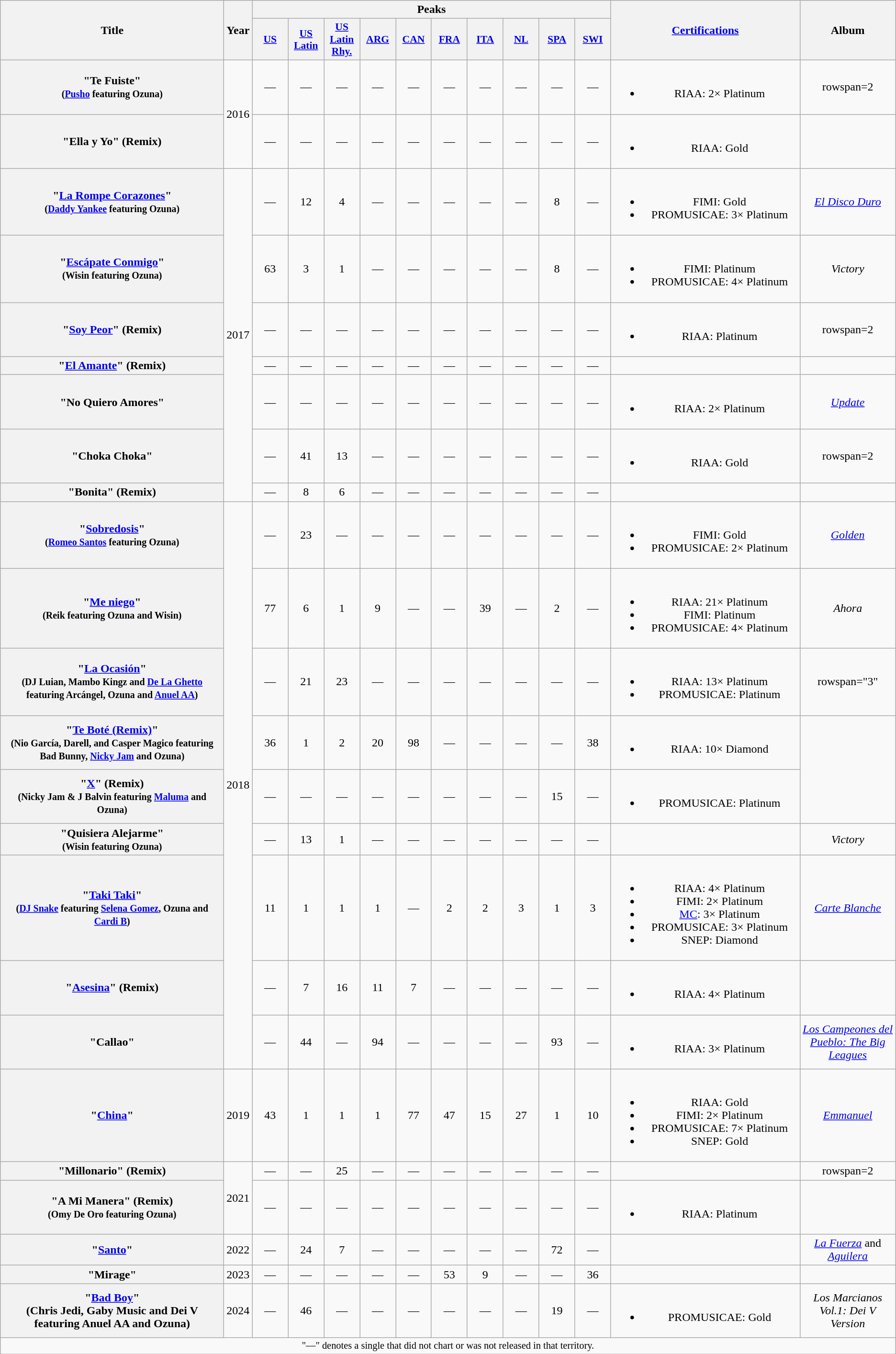<table class="wikitable plainrowheaders" style="text-align:center;">
<tr>
<th scope="col" rowspan="2" style="width:19em;">Title</th>
<th scope="col" rowspan="2">Year</th>
<th scope="col" colspan="10">Peaks</th>
<th scope="col" rowspan="2" style="width:16em;"><a href='#'>Certifications</a></th>
<th scope="col" rowspan="2">Album</th>
</tr>
<tr>
<th scope="col" style="width:3em;font-size:90%;"><a href='#'>US</a><br></th>
<th scope="col" style="width:3em;font-size:90%;"><a href='#'>US<br>Latin</a><br></th>
<th scope="col" style="width:3em;font-size:90%;"><a href='#'>US<br>Latin<br>Rhy.</a><br></th>
<th scope="col" style="width:3em;font-size:90%;"><a href='#'>ARG</a><br></th>
<th scope="col" style="width:3em;font-size:90%;"><a href='#'>CAN</a><br></th>
<th scope="col" style="width:3em;font-size:90%;"><a href='#'>FRA</a><br></th>
<th scope="col" style="width:3em;font-size:90%;"><a href='#'>ITA</a><br></th>
<th scope="col" style="width:3em;font-size:90%;"><a href='#'>NL</a><br></th>
<th scope="col" style="width:3em;font-size:90%;"><a href='#'>SPA</a><br></th>
<th scope="col" style="width:3em;font-size:90%;"><a href='#'>SWI</a><br></th>
</tr>
<tr>
<th scope="row">"Te Fuiste"<br><small>(<a href='#'>Pusho</a> featuring Ozuna)</small></th>
<td rowspan=2>2016</td>
<td>—</td>
<td>—</td>
<td>—</td>
<td>—</td>
<td>—</td>
<td>—</td>
<td>—</td>
<td>—</td>
<td>—</td>
<td>—</td>
<td><br><ul><li>RIAA: 2× Platinum </li></ul></td>
<td>rowspan=2 </td>
</tr>
<tr>
<th scope="row">"Ella y Yo" (Remix)<br></th>
<td>—</td>
<td>—</td>
<td>—</td>
<td>—</td>
<td>—</td>
<td>—</td>
<td>—</td>
<td>—</td>
<td>—</td>
<td>—</td>
<td><br><ul><li>RIAA: Gold </li></ul></td>
</tr>
<tr>
<th scope="row">"<a href='#'>La Rompe Corazones</a>"<br><small>(<a href='#'>Daddy Yankee</a> featuring Ozuna)</small></th>
<td rowspan="7">2017</td>
<td>—</td>
<td>12</td>
<td>4</td>
<td>—</td>
<td>—</td>
<td>—</td>
<td>—</td>
<td>—</td>
<td>8</td>
<td>—</td>
<td><br><ul><li>FIMI: Gold</li><li>PROMUSICAE: 3× Platinum</li></ul></td>
<td><em><a href='#'>El Disco Duro</a></em></td>
</tr>
<tr>
<th scope="row">"<a href='#'>Escápate Conmigo</a>"<br><small>(Wisin featuring Ozuna)</small></th>
<td>63</td>
<td>3</td>
<td>1</td>
<td>—</td>
<td>—</td>
<td>—</td>
<td>—</td>
<td>—</td>
<td>8</td>
<td>—</td>
<td><br><ul><li>FIMI: Platinum</li><li>PROMUSICAE: 4× Platinum</li></ul></td>
<td><em>Victory</em></td>
</tr>
<tr>
<th scope="row">"<a href='#'>Soy Peor</a>" (Remix)<br></th>
<td>—</td>
<td>—</td>
<td>—</td>
<td>—</td>
<td>—</td>
<td>—</td>
<td>—</td>
<td>—</td>
<td>—</td>
<td>—</td>
<td><br><ul><li>RIAA: Platinum </li></ul></td>
<td>rowspan=2 </td>
</tr>
<tr>
<th scope="row">"<a href='#'>El Amante</a>" (Remix)<br></th>
<td>—</td>
<td>—</td>
<td>—</td>
<td>—</td>
<td>—</td>
<td>—</td>
<td>—</td>
<td>—</td>
<td>—</td>
<td>—</td>
<td></td>
</tr>
<tr>
<th scope="row">"No Quiero Amores"<br></th>
<td>—</td>
<td>—</td>
<td>—</td>
<td>—</td>
<td>—</td>
<td>—</td>
<td>—</td>
<td>—</td>
<td>—</td>
<td>—</td>
<td><br><ul><li>RIAA: 2× Platinum </li></ul></td>
<td><em><a href='#'>Update</a></em></td>
</tr>
<tr>
<th scope="row">"Choka Choka"<br></th>
<td>—</td>
<td>41</td>
<td>13</td>
<td>—</td>
<td>—</td>
<td>—</td>
<td>—</td>
<td>—</td>
<td>—</td>
<td>—</td>
<td><br><ul><li>RIAA: Gold </li></ul></td>
<td>rowspan=2 </td>
</tr>
<tr>
<th scope="row">"Bonita" (Remix)<br></th>
<td>—</td>
<td>8</td>
<td>6</td>
<td>—</td>
<td>—</td>
<td>—</td>
<td>—</td>
<td>—</td>
<td>—</td>
<td>—</td>
<td></td>
</tr>
<tr>
<th scope="row">"<a href='#'>Sobredosis</a>"<br><small>(<a href='#'>Romeo Santos</a> featuring Ozuna)</small></th>
<td rowspan="9">2018</td>
<td>—</td>
<td>23</td>
<td>—</td>
<td>—</td>
<td>—</td>
<td>—</td>
<td>—</td>
<td>—</td>
<td>—</td>
<td>—</td>
<td><br><ul><li>FIMI: Gold</li><li>PROMUSICAE: 2× Platinum</li></ul></td>
<td><em><a href='#'>Golden</a></em></td>
</tr>
<tr>
<th scope="row">"<a href='#'>Me niego</a>"<br><small>(Reik featuring Ozuna and Wisin)</small></th>
<td>77</td>
<td>6</td>
<td>1</td>
<td>9</td>
<td>—</td>
<td>—</td>
<td>39</td>
<td>—</td>
<td>2</td>
<td>—</td>
<td><br><ul><li>RIAA: 21× Platinum </li><li>FIMI: Platinum</li><li>PROMUSICAE: 4× Platinum</li></ul></td>
<td><em>Ahora</em></td>
</tr>
<tr>
<th scope="row">"<a href='#'>La Ocasión</a>"<br><small>(DJ Luian, Mambo Kingz and <a href='#'>De La Ghetto</a> featuring Arcángel, Ozuna and <a href='#'>Anuel AA</a>)</small></th>
<td>—</td>
<td>21</td>
<td>23</td>
<td>—</td>
<td>—</td>
<td>—</td>
<td>—</td>
<td>—</td>
<td>—</td>
<td>—</td>
<td><br><ul><li>RIAA: 13× Platinum </li><li>PROMUSICAE: Platinum</li></ul></td>
<td>rowspan="3" </td>
</tr>
<tr>
<th scope="row">"<a href='#'>Te Boté (Remix)</a>" <br><small>(Nio García, Darell, and Casper Magico featuring Bad Bunny, <a href='#'>Nicky Jam</a> and Ozuna)</small></th>
<td>36</td>
<td>1</td>
<td>2</td>
<td>20</td>
<td>98</td>
<td>—</td>
<td>—</td>
<td>—</td>
<td>—</td>
<td>38</td>
<td><br><ul><li>RIAA: 10× Diamond </li></ul></td>
</tr>
<tr>
<th scope="row">"<a href='#'>X</a>" (Remix)<br><small>(Nicky Jam & J Balvin featuring <a href='#'>Maluma</a> and Ozuna)</small></th>
<td>—</td>
<td>—</td>
<td>—</td>
<td>—</td>
<td>—</td>
<td>—</td>
<td>—</td>
<td>—</td>
<td>15</td>
<td>—</td>
<td><br><ul><li>PROMUSICAE: Platinum</li></ul></td>
</tr>
<tr>
<th scope="row">"Quisiera Alejarme"<br><small>(Wisin featuring Ozuna)</small></th>
<td>—</td>
<td>13</td>
<td>1</td>
<td>—</td>
<td>—</td>
<td>—</td>
<td>—</td>
<td>—</td>
<td>—</td>
<td>—</td>
<td></td>
<td><em>Victory</em></td>
</tr>
<tr>
<th scope="row">"<a href='#'>Taki Taki</a>" <br><small>(<a href='#'>DJ Snake</a> featuring <a href='#'>Selena Gomez</a>, Ozuna and <a href='#'>Cardi B</a>)</small></th>
<td>11</td>
<td>1</td>
<td>1</td>
<td>1</td>
<td>—</td>
<td>2</td>
<td>2</td>
<td>3</td>
<td>1</td>
<td>3</td>
<td><br><ul><li>RIAA: 4× Platinum</li><li>FIMI: 2× Platinum</li><li><a href='#'>MC</a>: 3× Platinum</li><li>PROMUSICAE: 3× Platinum</li><li>SNEP: Diamond</li></ul></td>
<td><em><a href='#'>Carte Blanche</a></em></td>
</tr>
<tr>
<th scope="row">"<a href='#'>Asesina</a>" (Remix)<br></th>
<td>—</td>
<td>7</td>
<td>16</td>
<td>11</td>
<td>7</td>
<td>—</td>
<td>—</td>
<td>—</td>
<td>—</td>
<td>—</td>
<td><br><ul><li>RIAA: 4× Platinum </li></ul></td>
<td></td>
</tr>
<tr>
<th scope="row">"Callao"<br></th>
<td>—</td>
<td>44</td>
<td>—</td>
<td>94</td>
<td>—</td>
<td>—</td>
<td>—</td>
<td>—</td>
<td>93</td>
<td>—</td>
<td><br><ul><li>RIAA: 3× Platinum </li></ul></td>
<td><em><a href='#'>Los Campeones del Pueblo: The Big Leagues</a></em></td>
</tr>
<tr>
<th scope="row">"<a href='#'>China</a>"<br></th>
<td>2019</td>
<td>43</td>
<td>1</td>
<td>1</td>
<td>1</td>
<td>77</td>
<td>47</td>
<td>15</td>
<td>27</td>
<td>1</td>
<td>10</td>
<td><br><ul><li>RIAA: Gold </li><li>FIMI: 2× Platinum</li><li>PROMUSICAE: 7× Platinum</li><li>SNEP: Gold</li></ul></td>
<td><em><a href='#'>Emmanuel</a></em></td>
</tr>
<tr>
<th scope="row">"Millonario" (Remix)<br></th>
<td rowspan="2">2021</td>
<td>—</td>
<td>—</td>
<td>25</td>
<td>—</td>
<td>—</td>
<td>—</td>
<td>—</td>
<td>—</td>
<td>—</td>
<td>—</td>
<td></td>
<td>rowspan=2 </td>
</tr>
<tr>
<th scope="row">"A Mi Manera" (Remix)<br><small>(Omy De Oro featuring Ozuna)</small></th>
<td>—</td>
<td>—</td>
<td>—</td>
<td>—</td>
<td>—</td>
<td>—</td>
<td>—</td>
<td>—</td>
<td>—</td>
<td>—</td>
<td><br><ul><li>RIAA: Platinum </li></ul></td>
</tr>
<tr>
<th scope="row">"<a href='#'>Santo</a>"<br></th>
<td>2022</td>
<td>—</td>
<td>24</td>
<td>7</td>
<td>—</td>
<td>—</td>
<td>—</td>
<td>—</td>
<td>—</td>
<td>72</td>
<td>—</td>
<td></td>
<td><em><a href='#'>La Fuerza</a></em> and <em><a href='#'>Aguilera</a></em></td>
</tr>
<tr>
<th scope="row">"Mirage"<br></th>
<td>2023</td>
<td>—</td>
<td>—</td>
<td>—</td>
<td>—</td>
<td>—</td>
<td>53</td>
<td>9</td>
<td>—</td>
<td>—</td>
<td>36</td>
<td></td>
<td></td>
</tr>
<tr>
<th scope="row">"<a href='#'>Bad Boy</a>"<br><span>(Chris Jedi, Gaby Music and Dei V featuring Anuel AA and Ozuna)</span></th>
<td>2024</td>
<td>—</td>
<td>46</td>
<td>—</td>
<td>—</td>
<td>—</td>
<td>—</td>
<td>—</td>
<td>—</td>
<td>19</td>
<td>—</td>
<td><br><ul><li>PROMUSICAE: Gold</li></ul></td>
<td><em>Los Marcianos Vol.1: Dei V Version</em></td>
</tr>
<tr>
<td colspan="15" style="font-size:85%">"—" denotes a single that did not chart or was not released in that territory.</td>
</tr>
</table>
